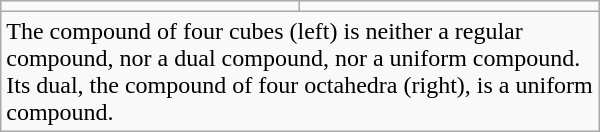<table class=wikitable align=right width=400>
<tr>
<td></td>
<td></td>
</tr>
<tr>
<td colspan=2>The compound of four cubes (left) is neither a regular compound, nor a dual compound, nor a uniform compound. Its dual, the compound of four octahedra (right), is a uniform compound.</td>
</tr>
</table>
